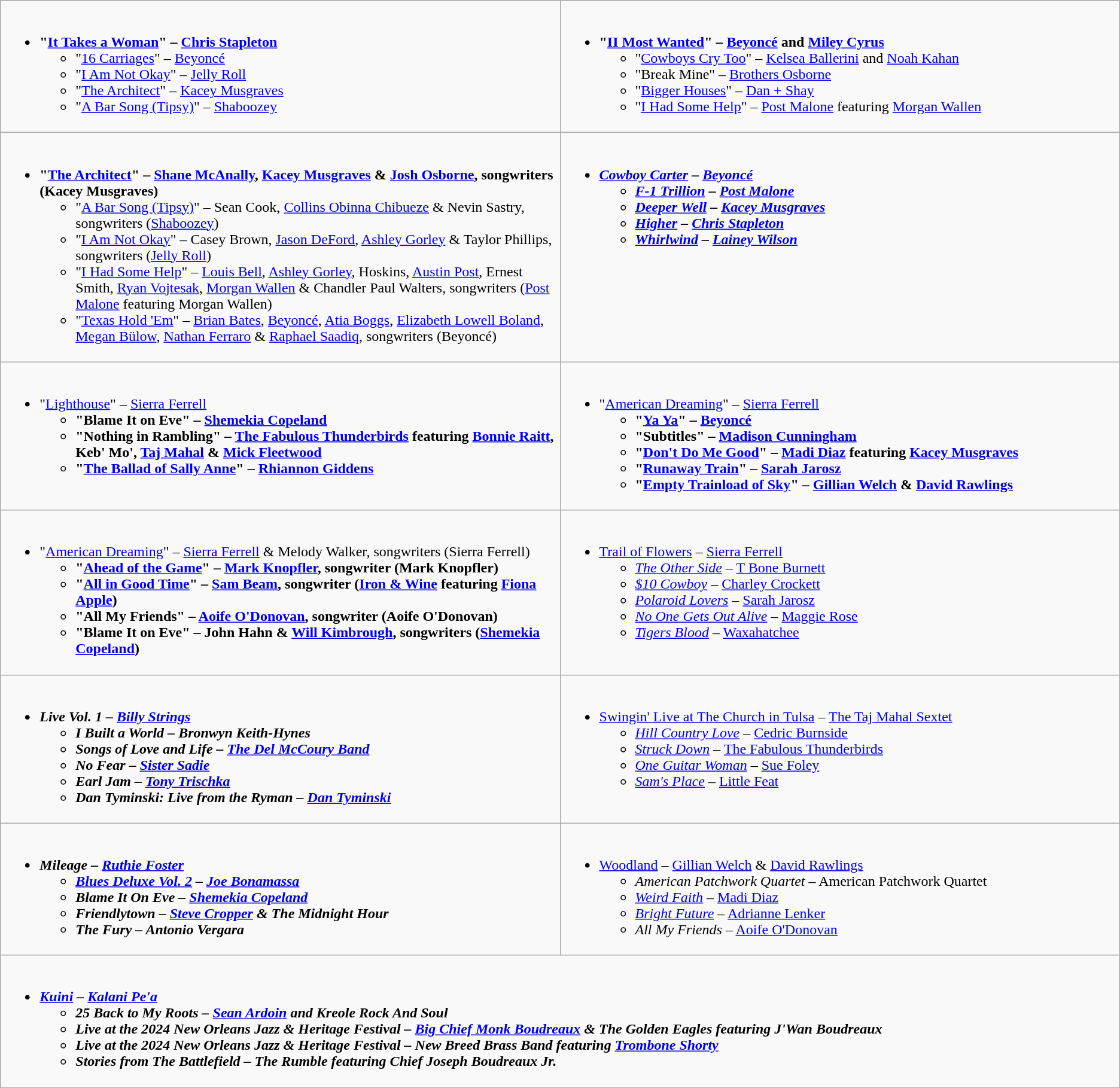<table class="wikitable">
<tr>
<td style="vertical-align:top;" width="50%"><br><ul><li><strong>"<a href='#'>It Takes a Woman</a>" – <a href='#'>Chris Stapleton</a></strong><ul><li>"<a href='#'>16 Carriages</a>" – <a href='#'>Beyoncé</a></li><li>"<a href='#'>I Am Not Okay</a>" – <a href='#'>Jelly Roll</a></li><li>"<a href='#'>The Architect</a>" – <a href='#'>Kacey Musgraves</a></li><li>"<a href='#'>A Bar Song (Tipsy)</a>" – <a href='#'>Shaboozey</a></li></ul></li></ul></td>
<td style="vertical-align:top;" width="50%"><br><ul><li><strong>"<a href='#'>II Most Wanted</a>" – <a href='#'>Beyoncé</a> and <a href='#'>Miley Cyrus</a></strong><ul><li>"<a href='#'>Cowboys Cry Too</a>" – <a href='#'>Kelsea Ballerini</a> and <a href='#'>Noah Kahan</a></li><li>"Break Mine" – <a href='#'>Brothers Osborne</a></li><li>"<a href='#'>Bigger Houses</a>" – <a href='#'>Dan + Shay</a></li><li>"<a href='#'>I Had Some Help</a>" – <a href='#'>Post Malone</a> featuring <a href='#'>Morgan Wallen</a></li></ul></li></ul></td>
</tr>
<tr>
<td style="vertical-align:top;" width="50%"><br><ul><li><strong>"<a href='#'>The Architect</a>" – <a href='#'>Shane McAnally</a>, <a href='#'>Kacey Musgraves</a> & <a href='#'>Josh Osborne</a>, songwriters (Kacey Musgraves)</strong><ul><li>"<a href='#'>A Bar Song (Tipsy)</a>" – Sean Cook, <a href='#'>Collins Obinna Chibueze</a> & Nevin Sastry, songwriters (<a href='#'>Shaboozey</a>)</li><li>"<a href='#'>I Am Not Okay</a>" – Casey Brown, <a href='#'>Jason DeFord</a>, <a href='#'>Ashley Gorley</a> & Taylor Phillips, songwriters (<a href='#'>Jelly Roll</a>)</li><li>"<a href='#'>I Had Some Help</a>" – <a href='#'>Louis Bell</a>, <a href='#'>Ashley Gorley</a>, Hoskins, <a href='#'>Austin Post</a>, Ernest Smith, <a href='#'>Ryan Vojtesak</a>, <a href='#'>Morgan Wallen</a> & Chandler Paul Walters, songwriters (<a href='#'>Post Malone</a> featuring Morgan Wallen)</li><li>"<a href='#'>Texas Hold 'Em</a>" – <a href='#'>Brian Bates</a>, <a href='#'>Beyoncé</a>, <a href='#'>Atia Boggs</a>, <a href='#'>Elizabeth Lowell Boland</a>, <a href='#'>Megan Bülow</a>, <a href='#'>Nathan Ferraro</a> & <a href='#'>Raphael Saadiq</a>, songwriters (Beyoncé)</li></ul></li></ul></td>
<td style="vertical-align:top;" width="50%"><br><ul><li><strong><em><a href='#'>Cowboy Carter</a><em> – <a href='#'>Beyoncé</a><strong><ul><li></em><a href='#'>F-1 Trillion</a><em> – <a href='#'>Post Malone</a></li><li></em><a href='#'>Deeper Well</a><em> – <a href='#'>Kacey Musgraves</a></li><li></em><a href='#'>Higher</a><em> – <a href='#'>Chris Stapleton</a></li><li></em><a href='#'>Whirlwind</a><em> – <a href='#'>Lainey Wilson</a></li></ul></li></ul></td>
</tr>
<tr>
<td style="vertical-align:top;" width="50%"><br><ul><li></strong>"<a href='#'>Lighthouse</a>" – <a href='#'>Sierra Ferrell</a><strong><ul><li>"Blame It on Eve" – <a href='#'>Shemekia Copeland</a></li><li>"Nothing in Rambling" – <a href='#'>The Fabulous Thunderbirds</a> featuring <a href='#'>Bonnie Raitt</a>, Keb' Mo', <a href='#'>Taj Mahal</a> & <a href='#'>Mick Fleetwood</a></li><li>"<a href='#'>The Ballad of Sally Anne</a>" – <a href='#'>Rhiannon Giddens</a></li></ul></li></ul></td>
<td style="vertical-align:top;" width="50%"><br><ul><li></strong>"<a href='#'>American Dreaming</a>" – <a href='#'>Sierra Ferrell</a><strong><ul><li>"<a href='#'>Ya Ya</a>" – <a href='#'>Beyoncé</a></li><li>"Subtitles" – <a href='#'>Madison Cunningham</a></li><li>"<a href='#'>Don't Do Me Good</a>" – <a href='#'>Madi Diaz</a> featuring <a href='#'>Kacey Musgraves</a></li><li>"<a href='#'>Runaway Train</a>" – <a href='#'>Sarah Jarosz</a></li><li>"<a href='#'>Empty Trainload of Sky</a>" – <a href='#'>Gillian Welch</a> & <a href='#'>David Rawlings</a></li></ul></li></ul></td>
</tr>
<tr>
<td style="vertical-align:top;" width="50%"><br><ul><li></strong>"<a href='#'>American Dreaming</a>" – <a href='#'>Sierra Ferrell</a> & Melody Walker, songwriters (Sierra Ferrell)<strong><ul><li>"<a href='#'>Ahead of the Game</a>" – <a href='#'>Mark Knopfler</a>, songwriter (Mark Knopfler)</li><li>"<a href='#'>All in Good Time</a>" – <a href='#'>Sam Beam</a>, songwriter (<a href='#'>Iron & Wine</a> featuring <a href='#'>Fiona Apple</a>)</li><li>"All My Friends" – <a href='#'>Aoife O'Donovan</a>, songwriter (Aoife O'Donovan)</li><li>"Blame It on Eve" – John Hahn & <a href='#'>Will Kimbrough</a>, songwriters (<a href='#'>Shemekia Copeland</a>)</li></ul></li></ul></td>
<td style="vertical-align:top;" width="50%"><br><ul><li></em></strong><a href='#'>Trail of Flowers</a></em> – <a href='#'>Sierra Ferrell</a></strong><ul><li><em><a href='#'>The Other Side</a></em> – <a href='#'>T Bone Burnett</a></li><li><em><a href='#'>$10 Cowboy</a></em> – <a href='#'>Charley Crockett</a></li><li><em><a href='#'>Polaroid Lovers</a></em> – <a href='#'>Sarah Jarosz</a></li><li><em><a href='#'>No One Gets Out Alive</a></em> – <a href='#'>Maggie Rose</a></li><li><em><a href='#'>Tigers Blood</a></em> – <a href='#'>Waxahatchee</a></li></ul></li></ul></td>
</tr>
<tr>
<td style="vertical-align:top;" width="50%"><br><ul><li><strong><em>Live Vol. 1<em> – <a href='#'>Billy Strings</a><strong><ul><li></em>I Built a World<em> – Bronwyn Keith-Hynes</li><li></em>Songs of Love and Life<em> – <a href='#'>The Del McCoury Band</a></li><li></em>No Fear<em> – <a href='#'>Sister Sadie</a></li><li></em>Earl Jam<em> – <a href='#'>Tony Trischka</a></li><li></em>Dan Tyminski: Live from the Ryman<em> – <a href='#'>Dan Tyminski</a></li></ul></li></ul></td>
<td style="vertical-align:top;" width="50%"><br><ul><li></em></strong><a href='#'>Swingin' Live at The Church in Tulsa</a></em> – <a href='#'>The Taj Mahal Sextet</a></strong><ul><li><em><a href='#'>Hill Country Love</a></em> – <a href='#'>Cedric Burnside</a></li><li><em><a href='#'>Struck Down</a></em> – <a href='#'>The Fabulous Thunderbirds</a></li><li><em><a href='#'>One Guitar Woman</a></em> – <a href='#'>Sue Foley</a></li><li><em><a href='#'>Sam's Place</a></em> – <a href='#'>Little Feat</a></li></ul></li></ul></td>
</tr>
<tr>
<td style="vertical-align:top;" width="50%"><br><ul><li><strong><em>Mileage<em> – <a href='#'>Ruthie Foster</a><strong><ul><li></em><a href='#'>Blues Deluxe Vol. 2</a><em> – <a href='#'>Joe Bonamassa</a></li><li></em>Blame It On Eve<em> – <a href='#'>Shemekia Copeland</a></li><li></em>Friendlytown<em> – <a href='#'>Steve Cropper</a> & The Midnight Hour</li><li></em>The Fury<em> – Antonio Vergara</li></ul></li></ul></td>
<td style="vertical-align:top;" width="50%"><br><ul><li></em></strong><a href='#'>Woodland</a></em> – <a href='#'>Gillian Welch</a> & <a href='#'>David Rawlings</a></strong><ul><li><em>American Patchwork Quartet</em> – American Patchwork Quartet</li><li><em><a href='#'>Weird Faith</a></em> – <a href='#'>Madi Diaz</a></li><li><em><a href='#'>Bright Future</a></em> – <a href='#'>Adrianne Lenker</a></li><li><em>All My Friends</em> – <a href='#'>Aoife O'Donovan</a></li></ul></li></ul></td>
</tr>
<tr>
<td colspan=2 style="vertical-align:top;" width="50%"><br><ul><li><strong><em><a href='#'>Kuini</a><em> – <a href='#'>Kalani Pe'a</a><strong><ul><li></em>25 Back to My Roots<em> – <a href='#'>Sean Ardoin</a> and Kreole Rock And Soul</li><li></em>Live at the 2024 New Orleans Jazz & Heritage Festival<em> – <a href='#'>Big Chief Monk Boudreaux</a> & The Golden Eagles featuring J'Wan Boudreaux</li><li></em>Live at the 2024 New Orleans Jazz & Heritage Festival<em> – New Breed Brass Band featuring <a href='#'>Trombone Shorty</a></li><li></em>Stories from The Battlefield<em> – The Rumble featuring Chief Joseph Boudreaux Jr.</li></ul></li></ul></td>
</tr>
</table>
